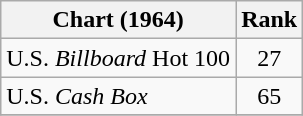<table class="wikitable">
<tr>
<th>Chart (1964)</th>
<th style="text-align:center;">Rank</th>
</tr>
<tr>
<td>U.S. <em>Billboard</em> Hot 100</td>
<td style="text-align:center;">27</td>
</tr>
<tr>
<td>U.S. <em>Cash Box</em> </td>
<td style="text-align:center;">65</td>
</tr>
<tr>
</tr>
</table>
